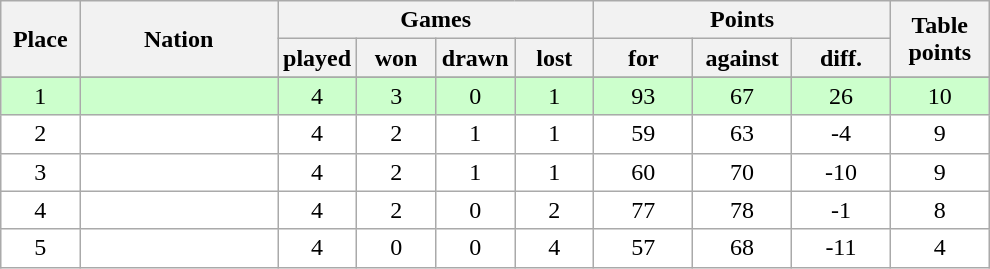<table class="wikitable">
<tr>
<th rowspan=2 width="8%">Place</th>
<th rowspan=2 width="20%">Nation</th>
<th colspan=4 width="32%">Games</th>
<th colspan=3 width="30%">Points</th>
<th rowspan=2 width="10%">Table<br>points</th>
</tr>
<tr>
<th width="8%">played</th>
<th width="8%">won</th>
<th width="8%">drawn</th>
<th width="8%">lost</th>
<th width="10%">for</th>
<th width="10%">against</th>
<th width="10%">diff.</th>
</tr>
<tr>
</tr>
<tr bgcolor=#ccffcc align=center>
<td>1</td>
<td align=left><strong></strong></td>
<td>4</td>
<td>3</td>
<td>0</td>
<td>1</td>
<td>93</td>
<td>67</td>
<td>26</td>
<td>10</td>
</tr>
<tr bgcolor=#ffffff align=center>
<td>2</td>
<td align=left></td>
<td>4</td>
<td>2</td>
<td>1</td>
<td>1</td>
<td>59</td>
<td>63</td>
<td>-4</td>
<td>9</td>
</tr>
<tr bgcolor=#ffffff align=center>
<td>3</td>
<td align=left></td>
<td>4</td>
<td>2</td>
<td>1</td>
<td>1</td>
<td>60</td>
<td>70</td>
<td>-10</td>
<td>9</td>
</tr>
<tr bgcolor=#ffffff align=center>
<td>4</td>
<td align=left></td>
<td>4</td>
<td>2</td>
<td>0</td>
<td>2</td>
<td>77</td>
<td>78</td>
<td>-1</td>
<td>8</td>
</tr>
<tr bgcolor=#ffffff align=center>
<td>5</td>
<td align=left><em></em></td>
<td>4</td>
<td>0</td>
<td>0</td>
<td>4</td>
<td>57</td>
<td>68</td>
<td>-11</td>
<td>4</td>
</tr>
</table>
